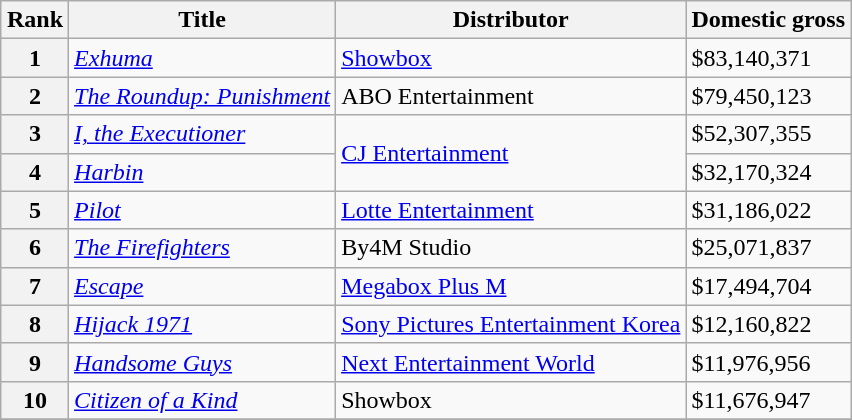<table class="wikitable sortable" style="margin:auto; margin:auto;">
<tr>
<th>Rank</th>
<th>Title</th>
<th>Distributor</th>
<th>Domestic gross</th>
</tr>
<tr>
<th>1</th>
<td><em><a href='#'>Exhuma</a></em></td>
<td><a href='#'>Showbox</a></td>
<td>$83,140,371</td>
</tr>
<tr>
<th>2</th>
<td><em><a href='#'>The Roundup: Punishment</a></em></td>
<td>ABO Entertainment</td>
<td>$79,450,123</td>
</tr>
<tr>
<th>3</th>
<td><em><a href='#'>I, the Executioner</a></em></td>
<td rowspan="2"><a href='#'>CJ Entertainment</a></td>
<td>$52,307,355</td>
</tr>
<tr>
<th>4</th>
<td><em><a href='#'>Harbin</a></em></td>
<td>$32,170,324</td>
</tr>
<tr>
<th>5</th>
<td><em><a href='#'>Pilot</a></em></td>
<td><a href='#'>Lotte Entertainment</a></td>
<td>$31,186,022</td>
</tr>
<tr>
<th>6</th>
<td><em><a href='#'>The Firefighters</a></em></td>
<td>By4M Studio</td>
<td>$25,071,837</td>
</tr>
<tr>
<th>7</th>
<td><em><a href='#'>Escape</a></em></td>
<td><a href='#'>Megabox Plus M</a></td>
<td>$17,494,704</td>
</tr>
<tr>
<th>8</th>
<td><em><a href='#'>Hijack 1971</a></em></td>
<td><a href='#'>Sony Pictures Entertainment Korea</a></td>
<td>$12,160,822</td>
</tr>
<tr>
<th>9</th>
<td><em><a href='#'>Handsome Guys</a></em></td>
<td><a href='#'>Next Entertainment World</a></td>
<td>$11,976,956</td>
</tr>
<tr>
<th>10</th>
<td><em><a href='#'>Citizen of a Kind</a></em></td>
<td>Showbox</td>
<td>$11,676,947</td>
</tr>
<tr>
</tr>
</table>
